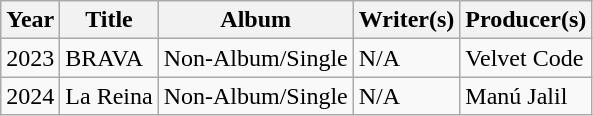<table class="wikitable plainrowheaders" style="text-align:left;">
<tr>
<th>Year</th>
<th>Title</th>
<th>Album</th>
<th>Writer(s)</th>
<th>Producer(s)</th>
</tr>
<tr>
<td>2023</td>
<td>BRAVA</td>
<td>Non-Album/Single</td>
<td>N/A</td>
<td>Velvet Code</td>
</tr>
<tr>
<td>2024</td>
<td>La Reina</td>
<td>Non-Album/Single</td>
<td>N/A</td>
<td>Manú Jalil</td>
</tr>
</table>
